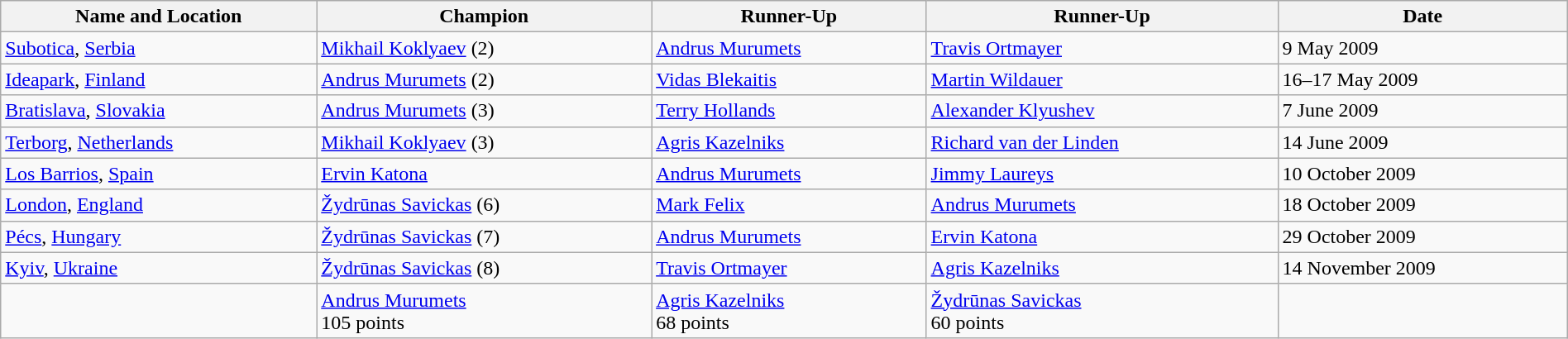<table class="wikitable" style="display: inline-table;width: 100%;">
<tr>
<th scope="col">Name and Location</th>
<th scope="col">Champion</th>
<th scope="col">Runner-Up</th>
<th scope="col">Runner-Up</th>
<th scope="col">Date</th>
</tr>
<tr>
<td> <a href='#'>Subotica</a>, <a href='#'>Serbia</a><br> </td>
<td> <a href='#'>Mikhail Koklyaev</a> (2)</td>
<td> <a href='#'>Andrus Murumets</a></td>
<td> <a href='#'>Travis Ortmayer</a></td>
<td>9 May 2009</td>
</tr>
<tr>
<td> <a href='#'>Ideapark</a>, <a href='#'>Finland</a><br> </td>
<td> <a href='#'>Andrus Murumets</a> (2)</td>
<td> <a href='#'>Vidas Blekaitis</a></td>
<td> <a href='#'>Martin Wildauer</a></td>
<td>16–17 May 2009</td>
</tr>
<tr>
<td> <a href='#'>Bratislava</a>, <a href='#'>Slovakia</a><br> </td>
<td> <a href='#'>Andrus Murumets</a> (3)</td>
<td> <a href='#'>Terry Hollands</a></td>
<td> <a href='#'>Alexander Klyushev</a></td>
<td>7 June 2009</td>
</tr>
<tr>
<td> <a href='#'>Terborg</a>, <a href='#'>Netherlands</a><br> </td>
<td> <a href='#'>Mikhail Koklyaev</a> (3)</td>
<td> <a href='#'>Agris Kazelniks</a></td>
<td> <a href='#'>Richard van der Linden</a></td>
<td>14 June 2009</td>
</tr>
<tr>
<td> <a href='#'>Los Barrios</a>, <a href='#'>Spain</a><br> </td>
<td> <a href='#'>Ervin Katona</a></td>
<td> <a href='#'>Andrus Murumets</a></td>
<td> <a href='#'>Jimmy Laureys</a></td>
<td>10 October 2009</td>
</tr>
<tr>
<td> <a href='#'>London</a>, <a href='#'>England</a><br> </td>
<td> <a href='#'>Žydrūnas Savickas</a> (6)</td>
<td> <a href='#'>Mark Felix</a></td>
<td> <a href='#'>Andrus Murumets</a></td>
<td>18 October 2009</td>
</tr>
<tr>
<td> <a href='#'>Pécs</a>, <a href='#'>Hungary</a><br> </td>
<td> <a href='#'>Žydrūnas Savickas</a> (7)</td>
<td> <a href='#'>Andrus Murumets</a></td>
<td> <a href='#'>Ervin Katona</a></td>
<td>29 October 2009</td>
</tr>
<tr>
<td> <a href='#'>Kyiv</a>, <a href='#'>Ukraine</a><br> </td>
<td> <a href='#'>Žydrūnas Savickas</a> (8)</td>
<td> <a href='#'>Travis Ortmayer</a></td>
<td> <a href='#'>Agris Kazelniks</a></td>
<td>14 November 2009</td>
</tr>
<tr>
<td></td>
<td> <a href='#'>Andrus Murumets</a><br>  105 points</td>
<td> <a href='#'>Agris Kazelniks</a><br>  68 points</td>
<td> <a href='#'>Žydrūnas Savickas</a><br>  60 points</td>
<td></td>
</tr>
</table>
